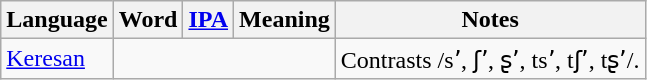<table class="wikitable">
<tr>
<th colspan="2">Language</th>
<th>Word</th>
<th><a href='#'>IPA</a></th>
<th>Meaning</th>
<th>Notes</th>
</tr>
<tr>
<td colspan=2><a href='#'>Keresan</a></td>
<td colspan=3></td>
<td>Contrasts /sʼ, ʃʼ, ʂʼ, tsʼ, tʃʼ, tʂʼ/.</td>
</tr>
</table>
